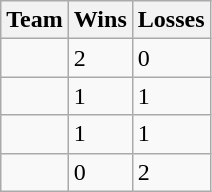<table class=wikitable>
<tr>
<th>Team</th>
<th>Wins</th>
<th>Losses</th>
</tr>
<tr>
<td><strong></strong></td>
<td>2</td>
<td>0</td>
</tr>
<tr>
<td></td>
<td>1</td>
<td>1</td>
</tr>
<tr>
<td></td>
<td>1</td>
<td>1</td>
</tr>
<tr>
<td></td>
<td>0</td>
<td>2</td>
</tr>
</table>
